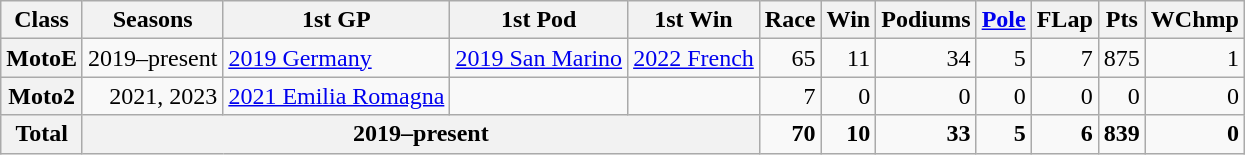<table class="wikitable" style=text-align:right>
<tr>
<th>Class</th>
<th>Seasons</th>
<th>1st GP</th>
<th>1st Pod</th>
<th>1st Win</th>
<th>Race</th>
<th>Win</th>
<th>Podiums</th>
<th><a href='#'>Pole</a></th>
<th>FLap</th>
<th>Pts</th>
<th>WChmp</th>
</tr>
<tr>
<th>MotoE</th>
<td>2019–present</td>
<td align=left><a href='#'>2019 Germany</a></td>
<td align=left><a href='#'>2019 San Marino</a></td>
<td align=left><a href='#'>2022 French</a></td>
<td>65</td>
<td>11</td>
<td>34</td>
<td>5</td>
<td>7</td>
<td>875</td>
<td>1</td>
</tr>
<tr>
<th>Moto2</th>
<td>2021, 2023</td>
<td align=left><a href='#'>2021 Emilia Romagna</a></td>
<td align=left></td>
<td align=left></td>
<td>7</td>
<td>0</td>
<td>0</td>
<td>0</td>
<td>0</td>
<td>0</td>
<td>0</td>
</tr>
<tr>
<th>Total</th>
<th colspan=4>2019–present</th>
<td><strong>70</strong></td>
<td><strong>10</strong></td>
<td><strong>33</strong></td>
<td><strong>5</strong></td>
<td><strong>6</strong></td>
<td><strong>839</strong></td>
<td><strong>0</strong></td>
</tr>
</table>
